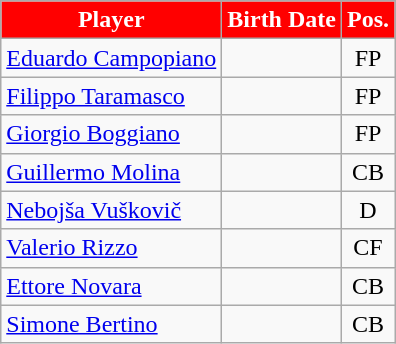<table class="wikitable" style="text-align:center">
<tr style="color:white; background:red">
<td><strong>Player</strong></td>
<td><strong>Birth Date</strong></td>
<td><strong>Pos.</strong></td>
</tr>
<tr>
<td align=left> <a href='#'>Eduardo Campopiano</a></td>
<td></td>
<td>FP</td>
</tr>
<tr>
<td align=left> <a href='#'>Filippo Taramasco</a></td>
<td></td>
<td>FP</td>
</tr>
<tr>
<td align=left> <a href='#'>Giorgio Boggiano</a></td>
<td></td>
<td>FP</td>
</tr>
<tr>
<td align=left> <a href='#'>Guillermo Molina</a></td>
<td></td>
<td>CB</td>
</tr>
<tr>
<td align=left> <a href='#'>Nebojša Vuškovič</a></td>
<td></td>
<td>D</td>
</tr>
<tr>
<td align=left> <a href='#'>Valerio Rizzo</a></td>
<td></td>
<td>CF</td>
</tr>
<tr>
<td align=left> <a href='#'>Ettore Novara</a></td>
<td></td>
<td>CB</td>
</tr>
<tr>
<td align=left> <a href='#'>Simone Bertino</a></td>
<td></td>
<td>CB</td>
</tr>
</table>
